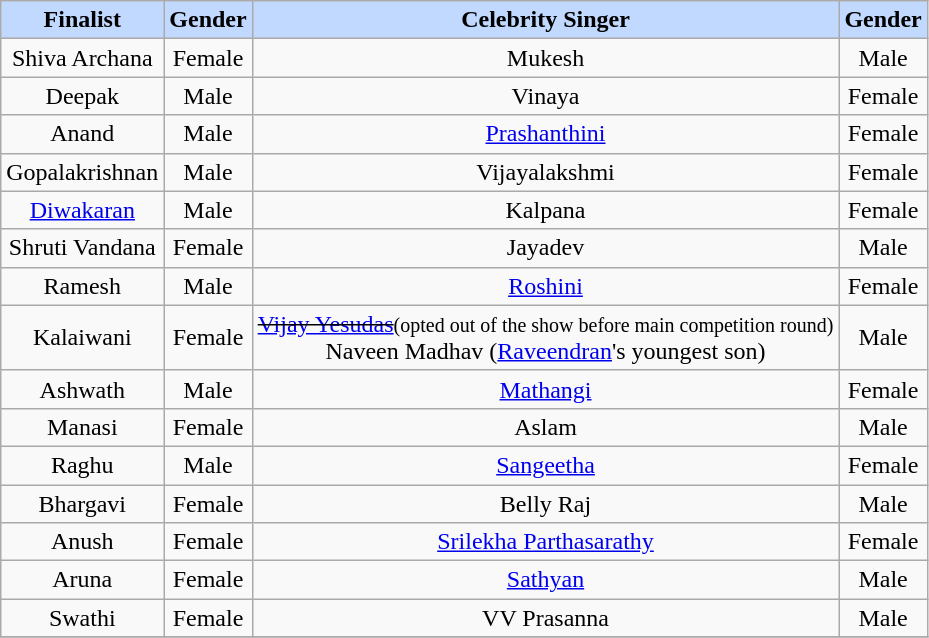<table class="wikitable sortable" style="text-align: center; width: auto;">
<tr style="background:#C1D8FF;">
<th style="background-color:#C1D8FF;">Finalist</th>
<th style="background-color:#C1D8FF;">Gender</th>
<th style="background-color:#C1D8FF;">Celebrity Singer</th>
<th style="background-color:#C1D8FF;">Gender</th>
</tr>
<tr>
<td>Shiva Archana</td>
<td>Female</td>
<td>Mukesh</td>
<td>Male</td>
</tr>
<tr>
<td>Deepak</td>
<td>Male</td>
<td>Vinaya</td>
<td>Female</td>
</tr>
<tr>
<td>Anand</td>
<td>Male</td>
<td><a href='#'>Prashanthini</a></td>
<td>Female</td>
</tr>
<tr>
<td>Gopalakrishnan</td>
<td>Male</td>
<td>Vijayalakshmi</td>
<td>Female</td>
</tr>
<tr>
<td><a href='#'>Diwakaran</a></td>
<td>Male</td>
<td>Kalpana</td>
<td>Female</td>
</tr>
<tr>
<td>Shruti Vandana</td>
<td>Female</td>
<td>Jayadev</td>
<td>Male</td>
</tr>
<tr>
<td>Ramesh</td>
<td>Male</td>
<td><a href='#'>Roshini</a></td>
<td>Female</td>
</tr>
<tr>
<td>Kalaiwani</td>
<td>Female</td>
<td><s><a href='#'>Vijay Yesudas</a></s><small>(opted out of the show before main competition round)</small><br>Naveen Madhav (<a href='#'>Raveendran</a>'s youngest son)</td>
<td>Male</td>
</tr>
<tr>
<td>Ashwath</td>
<td>Male</td>
<td><a href='#'>Mathangi</a></td>
<td>Female</td>
</tr>
<tr>
<td>Manasi</td>
<td>Female</td>
<td>Aslam</td>
<td>Male</td>
</tr>
<tr>
<td>Raghu</td>
<td>Male</td>
<td><a href='#'>Sangeetha</a></td>
<td>Female</td>
</tr>
<tr>
<td>Bhargavi</td>
<td>Female</td>
<td>Belly Raj</td>
<td>Male</td>
</tr>
<tr>
<td>Anush</td>
<td>Female</td>
<td><a href='#'>Srilekha Parthasarathy</a></td>
<td>Female</td>
</tr>
<tr>
<td>Aruna</td>
<td>Female</td>
<td><a href='#'>Sathyan</a></td>
<td>Male</td>
</tr>
<tr>
<td>Swathi</td>
<td>Female</td>
<td>VV Prasanna</td>
<td>Male</td>
</tr>
<tr>
</tr>
</table>
